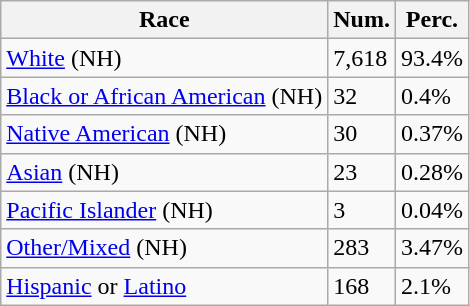<table class="wikitable">
<tr>
<th>Race</th>
<th>Num.</th>
<th>Perc.</th>
</tr>
<tr>
<td><a href='#'>White</a> (NH)</td>
<td>7,618</td>
<td>93.4%</td>
</tr>
<tr>
<td><a href='#'>Black or African American</a> (NH)</td>
<td>32</td>
<td>0.4%</td>
</tr>
<tr>
<td><a href='#'>Native American</a> (NH)</td>
<td>30</td>
<td>0.37%</td>
</tr>
<tr>
<td><a href='#'>Asian</a> (NH)</td>
<td>23</td>
<td>0.28%</td>
</tr>
<tr>
<td><a href='#'>Pacific Islander</a> (NH)</td>
<td>3</td>
<td>0.04%</td>
</tr>
<tr>
<td><a href='#'>Other/Mixed</a> (NH)</td>
<td>283</td>
<td>3.47%</td>
</tr>
<tr>
<td><a href='#'>Hispanic</a> or <a href='#'>Latino</a></td>
<td>168</td>
<td>2.1%</td>
</tr>
</table>
